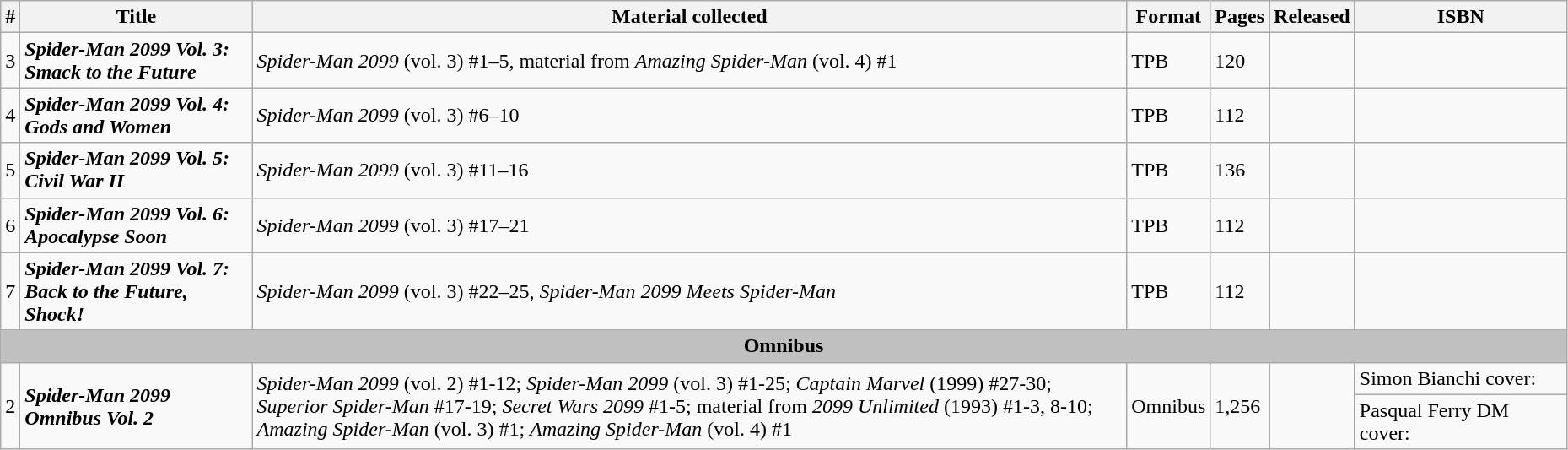<table class="wikitable sortable" width=98%>
<tr>
<th>#</th>
<th>Title</th>
<th>Material collected</th>
<th class="unsortable">Format</th>
<th>Pages</th>
<th>Released</th>
<th class="unsortable" style="width: 10em;">ISBN</th>
</tr>
<tr>
<td>3</td>
<td><strong><em>Spider-Man 2099 Vol. 3: Smack to the Future</em></strong></td>
<td><em>Spider-Man 2099</em> (vol. 3) #1–5, material from <em>Amazing Spider-Man</em> (vol. 4) #1</td>
<td>TPB</td>
<td>120</td>
<td></td>
<td></td>
</tr>
<tr>
<td>4</td>
<td><strong><em>Spider-Man 2099 Vol. 4: Gods and Women</em></strong></td>
<td><em>Spider-Man 2099</em> (vol. 3) #6–10</td>
<td>TPB</td>
<td>112</td>
<td></td>
<td></td>
</tr>
<tr>
<td>5</td>
<td><strong><em>Spider-Man 2099 Vol. 5: Civil War II</em></strong></td>
<td><em>Spider-Man 2099</em> (vol. 3) #11–16</td>
<td>TPB</td>
<td>136</td>
<td></td>
<td></td>
</tr>
<tr>
<td>6</td>
<td><strong><em>Spider-Man 2099 Vol. 6: Apocalypse Soon</em></strong></td>
<td><em>Spider-Man 2099</em> (vol. 3) #17–21</td>
<td>TPB</td>
<td>112</td>
<td></td>
<td></td>
</tr>
<tr>
<td>7</td>
<td><strong><em>Spider-Man 2099 Vol. 7: Back to the Future, Shock!</em></strong></td>
<td><em>Spider-Man 2099</em> (vol. 3) #22–25, <em>Spider-Man 2099 Meets Spider-Man</em></td>
<td>TPB</td>
<td>112</td>
<td></td>
<td></td>
</tr>
<tr>
<th colspan="7" style="background-color: silver;">Omnibus</th>
</tr>
<tr>
<td rowspan="2">2</td>
<td rowspan="2"><strong><em>Spider-Man 2099 Omnibus Vol. 2</em></strong></td>
<td rowspan="2"><em>Spider-Man 2099</em> (vol. 2) #1-12; <em>Spider-Man 2099</em> (vol. 3) #1-25; <em>Captain Marvel</em> (1999) #27-30; <em>Superior Spider-Man</em> #17-19; <em>Secret Wars 2099</em> #1-5; material from <em>2099 Unlimited</em> (1993) #1-3, 8-10; <em>Amazing Spider-Man</em> (vol. 3) #1; <em>Amazing Spider-Man</em> (vol. 4) #1</td>
<td rowspan="2">Omnibus</td>
<td rowspan="2">1,256</td>
<td rowspan="2"></td>
<td>Simon Bianchi cover: </td>
</tr>
<tr>
<td>Pasqual Ferry DM cover: </td>
</tr>
</table>
